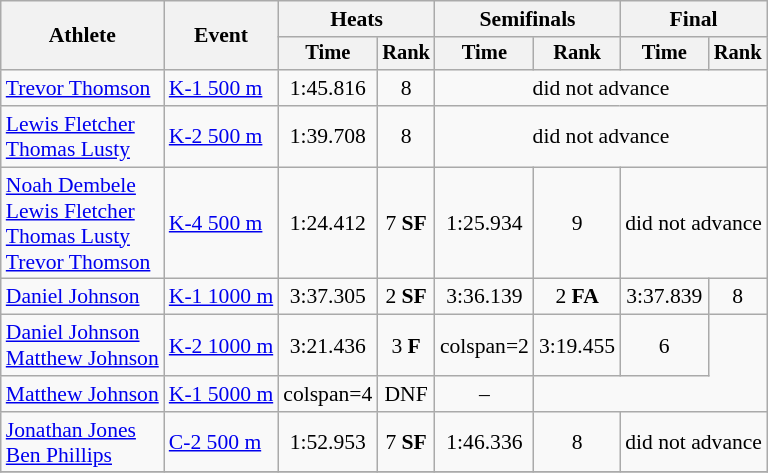<table class=wikitable style="font-size:90%">
<tr>
<th rowspan="2">Athlete</th>
<th rowspan="2">Event</th>
<th colspan=2>Heats</th>
<th colspan=2>Semifinals</th>
<th colspan=2>Final</th>
</tr>
<tr style="font-size:95%">
<th>Time</th>
<th>Rank</th>
<th>Time</th>
<th>Rank</th>
<th>Time</th>
<th>Rank</th>
</tr>
<tr align=center>
<td align=left><a href='#'>Trevor Thomson</a></td>
<td align=left><a href='#'>K-1 500 m</a></td>
<td>1:45.816</td>
<td>8</td>
<td colspan=4>did not advance</td>
</tr>
<tr align=center>
<td align=left><a href='#'>Lewis Fletcher</a><br><a href='#'>Thomas Lusty</a></td>
<td align=left><a href='#'>K-2 500 m</a></td>
<td>1:39.708</td>
<td>8</td>
<td colspan=4>did not advance</td>
</tr>
<tr align=center>
<td align=left><a href='#'>Noah Dembele</a><br><a href='#'>Lewis Fletcher</a><br><a href='#'>Thomas Lusty</a><br><a href='#'>Trevor Thomson</a></td>
<td align=left><a href='#'>K-4 500 m</a></td>
<td>1:24.412</td>
<td>7 <strong>SF</strong></td>
<td>1:25.934</td>
<td>9</td>
<td colspan=2>did not advance</td>
</tr>
<tr align=center>
<td align=left><a href='#'>Daniel Johnson</a></td>
<td align=left><a href='#'>K-1 1000 m</a></td>
<td>3:37.305</td>
<td>2 <strong>SF</strong></td>
<td>3:36.139</td>
<td>2 <strong>FA</strong></td>
<td>3:37.839</td>
<td>8</td>
</tr>
<tr align=center>
<td align=left><a href='#'>Daniel Johnson</a><br><a href='#'>Matthew Johnson</a></td>
<td align=left><a href='#'>K-2 1000 m</a></td>
<td>3:21.436</td>
<td>3 <strong>F</strong></td>
<td>colspan=2 </td>
<td>3:19.455</td>
<td>6</td>
</tr>
<tr align=center>
<td align=left><a href='#'>Matthew Johnson</a></td>
<td align=left><a href='#'>K-1 5000 m</a></td>
<td>colspan=4 </td>
<td>DNF</td>
<td>–</td>
</tr>
<tr align=center>
<td align=left><a href='#'>Jonathan Jones</a><br><a href='#'>Ben Phillips</a></td>
<td align=left><a href='#'>C-2 500 m</a></td>
<td>1:52.953</td>
<td>7 <strong>SF</strong></td>
<td>1:46.336</td>
<td>8</td>
<td colspan=2>did not advance</td>
</tr>
<tr align=center>
</tr>
</table>
